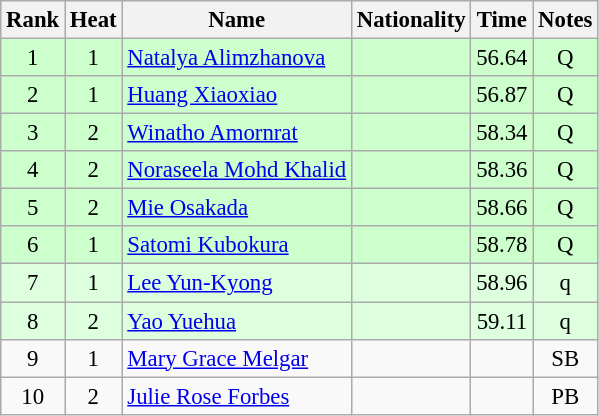<table class="wikitable sortable" style="text-align:center; font-size:95%">
<tr>
<th>Rank</th>
<th>Heat</th>
<th>Name</th>
<th>Nationality</th>
<th>Time</th>
<th>Notes</th>
</tr>
<tr bgcolor=ccffcc>
<td>1</td>
<td>1</td>
<td align=left><a href='#'>Natalya Alimzhanova</a></td>
<td align=left></td>
<td>56.64</td>
<td>Q</td>
</tr>
<tr bgcolor=ccffcc>
<td>2</td>
<td>1</td>
<td align=left><a href='#'>Huang Xiaoxiao</a></td>
<td align=left></td>
<td>56.87</td>
<td>Q</td>
</tr>
<tr bgcolor=ccffcc>
<td>3</td>
<td>2</td>
<td align=left><a href='#'>Winatho Amornrat</a></td>
<td align=left></td>
<td>58.34</td>
<td>Q</td>
</tr>
<tr bgcolor=ccffcc>
<td>4</td>
<td>2</td>
<td align=left><a href='#'>Noraseela Mohd Khalid</a></td>
<td align=left></td>
<td>58.36</td>
<td>Q</td>
</tr>
<tr bgcolor=ccffcc>
<td>5</td>
<td>2</td>
<td align=left><a href='#'>Mie Osakada</a></td>
<td align=left></td>
<td>58.66</td>
<td>Q</td>
</tr>
<tr bgcolor=ccffcc>
<td>6</td>
<td>1</td>
<td align=left><a href='#'>Satomi Kubokura</a></td>
<td align=left></td>
<td>58.78</td>
<td>Q</td>
</tr>
<tr bgcolor=ddffdd>
<td>7</td>
<td>1</td>
<td align=left><a href='#'>Lee Yun-Kyong</a></td>
<td align=left></td>
<td>58.96</td>
<td>q</td>
</tr>
<tr bgcolor=ddffdd>
<td>8</td>
<td>2</td>
<td align=left><a href='#'>Yao Yuehua</a></td>
<td align=left></td>
<td>59.11</td>
<td>q</td>
</tr>
<tr>
<td>9</td>
<td>1</td>
<td align=left><a href='#'>Mary Grace Melgar</a></td>
<td align=left></td>
<td></td>
<td>SB</td>
</tr>
<tr>
<td>10</td>
<td>2</td>
<td align=left><a href='#'>Julie Rose Forbes</a></td>
<td align=left></td>
<td></td>
<td>PB</td>
</tr>
</table>
